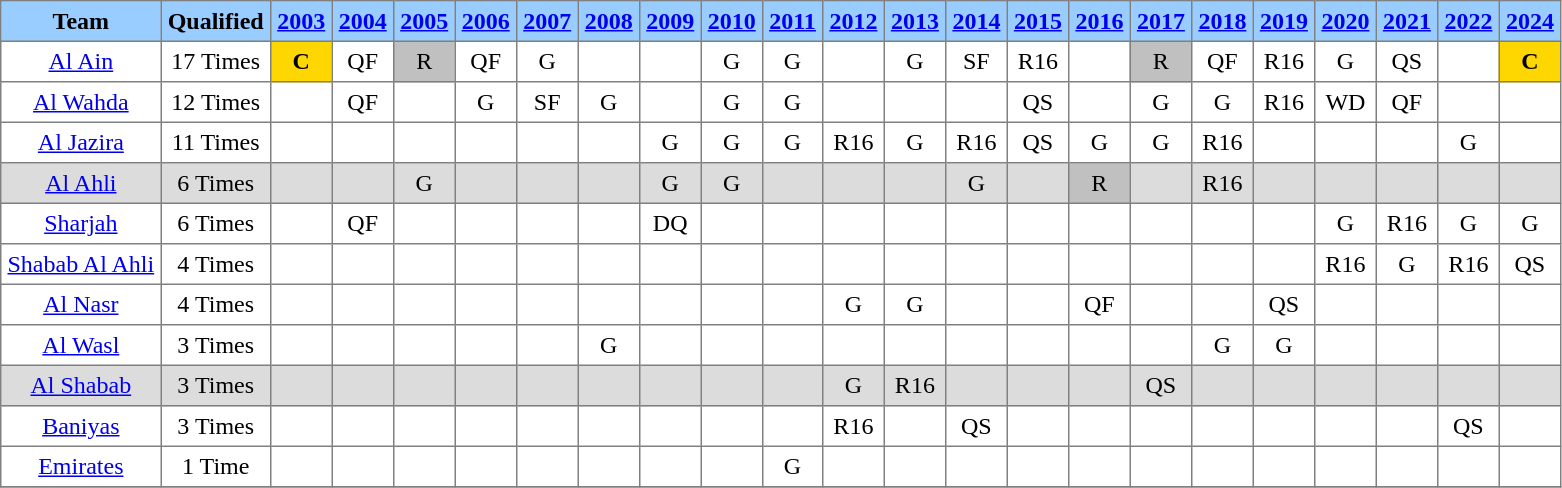<table border="1" cellpadding="4" cellspacing="0" style="text-align:center; border-collapse:collapse">
<tr style="background:#99CCFF;">
<th>Team</th>
<th>Qualified</th>
<th><a href='#'>2003</a></th>
<th><a href='#'>2004</a></th>
<th><a href='#'>2005</a></th>
<th><a href='#'>2006</a></th>
<th><a href='#'>2007</a></th>
<th><a href='#'>2008</a></th>
<th><a href='#'>2009</a></th>
<th><a href='#'>2010</a></th>
<th><a href='#'>2011</a></th>
<th><a href='#'>2012</a></th>
<th><a href='#'>2013</a></th>
<th><a href='#'>2014</a></th>
<th><a href='#'>2015</a></th>
<th><a href='#'>2016</a></th>
<th><a href='#'>2017</a></th>
<th><a href='#'>2018</a></th>
<th><a href='#'>2019</a></th>
<th><a href='#'>2020</a></th>
<th><a href='#'>2021</a></th>
<th><a href='#'>2022</a></th>
<th><a href='#'>2024</a></th>
</tr>
<tr style="">
<td><a href='#'>Al Ain</a></td>
<td>17 Times</td>
<td style="background-color:gold;"><strong>C</strong></td>
<td>QF</td>
<td style="background-color:silver;">R</td>
<td>QF</td>
<td>G</td>
<td></td>
<td></td>
<td>G</td>
<td>G</td>
<td></td>
<td>G</td>
<td>SF</td>
<td>R16</td>
<td></td>
<td style="background-color:silver;">R</td>
<td>QF</td>
<td>R16</td>
<td>G</td>
<td>QS</td>
<td></td>
<td style="background-color:gold;"><strong>C</strong></td>
</tr>
<tr>
<td><a href='#'>Al Wahda</a></td>
<td>12 Times</td>
<td></td>
<td>QF</td>
<td></td>
<td>G</td>
<td>SF</td>
<td>G</td>
<td></td>
<td>G</td>
<td>G</td>
<td></td>
<td></td>
<td></td>
<td>QS</td>
<td></td>
<td>G</td>
<td>G</td>
<td>R16</td>
<td>WD</td>
<td>QF</td>
<td></td>
<td></td>
</tr>
<tr>
<td><a href='#'>Al Jazira</a></td>
<td>11 Times</td>
<td></td>
<td></td>
<td></td>
<td></td>
<td></td>
<td></td>
<td>G</td>
<td>G</td>
<td>G</td>
<td>R16</td>
<td>G</td>
<td>R16</td>
<td>QS</td>
<td>G</td>
<td>G</td>
<td>R16</td>
<td></td>
<td></td>
<td></td>
<td>G</td>
<td></td>
</tr>
<tr bgcolor=#DCDCDC>
<td><a href='#'>Al Ahli</a></td>
<td>6 Times</td>
<td></td>
<td></td>
<td>G</td>
<td></td>
<td></td>
<td></td>
<td>G</td>
<td>G</td>
<td></td>
<td></td>
<td></td>
<td>G</td>
<td></td>
<td style="background-color:silver;">R</td>
<td></td>
<td>R16</td>
<td></td>
<td></td>
<td></td>
<td></td>
<td></td>
</tr>
<tr>
<td><a href='#'>Sharjah</a></td>
<td>6 Times</td>
<td></td>
<td>QF</td>
<td></td>
<td></td>
<td></td>
<td></td>
<td>DQ</td>
<td></td>
<td></td>
<td></td>
<td></td>
<td></td>
<td></td>
<td></td>
<td></td>
<td></td>
<td></td>
<td>G</td>
<td>R16</td>
<td>G</td>
<td>G</td>
</tr>
<tr>
<td><a href='#'>Shabab Al Ahli</a></td>
<td>4 Times</td>
<td></td>
<td></td>
<td></td>
<td></td>
<td></td>
<td></td>
<td></td>
<td></td>
<td></td>
<td></td>
<td></td>
<td></td>
<td></td>
<td></td>
<td></td>
<td></td>
<td></td>
<td>R16</td>
<td>G</td>
<td>R16</td>
<td>QS</td>
</tr>
<tr>
<td><a href='#'>Al Nasr</a></td>
<td>4 Times</td>
<td></td>
<td></td>
<td></td>
<td></td>
<td></td>
<td></td>
<td></td>
<td></td>
<td></td>
<td>G</td>
<td>G</td>
<td></td>
<td></td>
<td>QF</td>
<td></td>
<td></td>
<td>QS</td>
<td></td>
<td></td>
<td></td>
<td></td>
</tr>
<tr>
<td><a href='#'>Al Wasl</a></td>
<td>3 Times</td>
<td></td>
<td></td>
<td></td>
<td></td>
<td></td>
<td>G</td>
<td></td>
<td></td>
<td></td>
<td></td>
<td></td>
<td></td>
<td></td>
<td></td>
<td></td>
<td>G</td>
<td>G</td>
<td></td>
<td></td>
<td></td>
<td></td>
</tr>
<tr bgcolor=#DCDCDC>
<td><a href='#'>Al Shabab</a></td>
<td>3 Times</td>
<td></td>
<td></td>
<td></td>
<td></td>
<td></td>
<td></td>
<td></td>
<td></td>
<td></td>
<td>G</td>
<td>R16</td>
<td></td>
<td></td>
<td></td>
<td>QS</td>
<td></td>
<td></td>
<td></td>
<td></td>
<td></td>
<td></td>
</tr>
<tr>
<td><a href='#'>Baniyas</a></td>
<td>3 Times</td>
<td></td>
<td></td>
<td></td>
<td></td>
<td></td>
<td></td>
<td></td>
<td></td>
<td></td>
<td>R16</td>
<td></td>
<td>QS</td>
<td></td>
<td></td>
<td></td>
<td></td>
<td></td>
<td></td>
<td></td>
<td>QS</td>
<td></td>
</tr>
<tr>
<td><a href='#'>Emirates</a></td>
<td>1 Time</td>
<td></td>
<td></td>
<td></td>
<td></td>
<td></td>
<td></td>
<td></td>
<td></td>
<td>G</td>
<td></td>
<td></td>
<td></td>
<td></td>
<td></td>
<td></td>
<td></td>
<td></td>
<td></td>
<td></td>
<td></td>
<td></td>
</tr>
<tr>
</tr>
</table>
